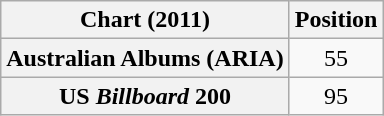<table class="wikitable sortable plainrowheaders" style="text-align:center">
<tr>
<th scope="col">Chart (2011)</th>
<th scope="col">Position</th>
</tr>
<tr>
<th scope="row">Australian Albums (ARIA)</th>
<td>55</td>
</tr>
<tr>
<th scope="row">US <em>Billboard</em> 200</th>
<td>95</td>
</tr>
</table>
